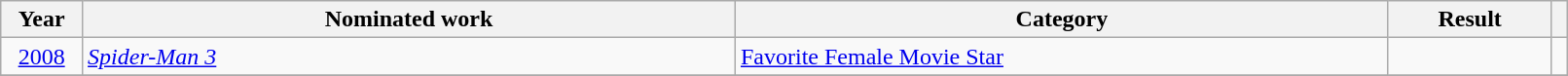<table class="wikitable" style="width:85%;">
<tr>
<th width=5%>Year</th>
<th style="width:40%;">Nominated work</th>
<th style="width:40%;">Category</th>
<th style="width:10%;">Result</th>
<th width=1%></th>
</tr>
<tr>
<td style="text-align:center;"><a href='#'>2008</a></td>
<td><em><a href='#'>Spider-Man 3</a></em></td>
<td><a href='#'>Favorite Female Movie Star</a></td>
<td></td>
<td style="text-align:center;"></td>
</tr>
<tr>
</tr>
</table>
